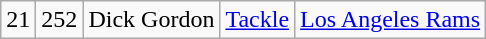<table class="wikitable" style="text-align:center">
<tr>
<td>21</td>
<td>252</td>
<td>Dick Gordon</td>
<td><a href='#'>Tackle</a></td>
<td><a href='#'>Los Angeles Rams</a></td>
</tr>
</table>
